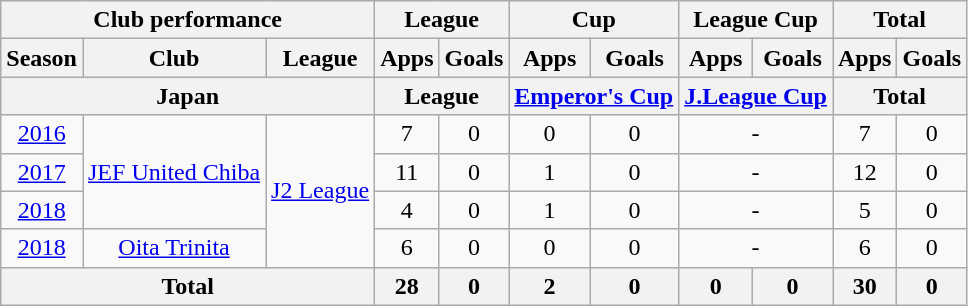<table class="wikitable" style="text-align:center;">
<tr>
<th colspan=3>Club performance</th>
<th colspan=2>League</th>
<th colspan=2>Cup</th>
<th colspan=2>League Cup</th>
<th colspan=2>Total</th>
</tr>
<tr>
<th>Season</th>
<th>Club</th>
<th>League</th>
<th>Apps</th>
<th>Goals</th>
<th>Apps</th>
<th>Goals</th>
<th>Apps</th>
<th>Goals</th>
<th>Apps</th>
<th>Goals</th>
</tr>
<tr>
<th colspan=3>Japan</th>
<th colspan=2>League</th>
<th colspan=2><a href='#'>Emperor's Cup</a></th>
<th colspan=2><a href='#'>J.League Cup</a></th>
<th colspan=2>Total</th>
</tr>
<tr>
<td><a href='#'>2016</a></td>
<td rowspan="3"><a href='#'>JEF United Chiba</a></td>
<td rowspan="4"><a href='#'>J2 League</a></td>
<td>7</td>
<td>0</td>
<td>0</td>
<td>0</td>
<td colspan=2>-</td>
<td>7</td>
<td>0</td>
</tr>
<tr>
<td><a href='#'>2017</a></td>
<td>11</td>
<td>0</td>
<td>1</td>
<td>0</td>
<td colspan=2>-</td>
<td>12</td>
<td>0</td>
</tr>
<tr>
<td><a href='#'>2018</a></td>
<td>4</td>
<td>0</td>
<td>1</td>
<td>0</td>
<td colspan=2>-</td>
<td>5</td>
<td>0</td>
</tr>
<tr>
<td><a href='#'>2018</a></td>
<td rowspan="1"><a href='#'>Oita Trinita</a></td>
<td>6</td>
<td>0</td>
<td>0</td>
<td>0</td>
<td colspan=2>-</td>
<td>6</td>
<td>0</td>
</tr>
<tr>
<th colspan=3>Total</th>
<th>28</th>
<th>0</th>
<th>2</th>
<th>0</th>
<th>0</th>
<th>0</th>
<th>30</th>
<th>0</th>
</tr>
</table>
